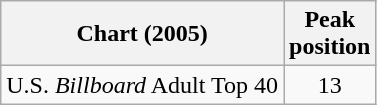<table class="wikitable sortable">
<tr>
<th>Chart (2005)</th>
<th>Peak<br>position</th>
</tr>
<tr>
<td>U.S. <em>Billboard</em> Adult Top 40</td>
<td align="center">13</td>
</tr>
</table>
